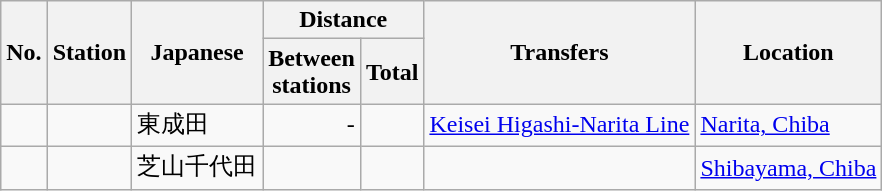<table class="wikitable">
<tr>
<th rowspan="2">No.</th>
<th rowspan="2">Station</th>
<th rowspan="2">Japanese</th>
<th colspan="2">Distance</th>
<th rowspan="2">Transfers</th>
<th rowspan="2">Location</th>
</tr>
<tr>
<th>Between<br>stations</th>
<th>Total</th>
</tr>
<tr>
<td></td>
<td></td>
<td>東成田</td>
<td style: align=right>-</td>
<td style: align=right></td>
<td><a href='#'>Keisei Higashi-Narita Line</a></td>
<td><a href='#'>Narita, Chiba</a></td>
</tr>
<tr>
<td></td>
<td></td>
<td>芝山千代田</td>
<td style: align=right></td>
<td style: align=right></td>
<td></td>
<td><a href='#'>Shibayama, Chiba</a></td>
</tr>
</table>
